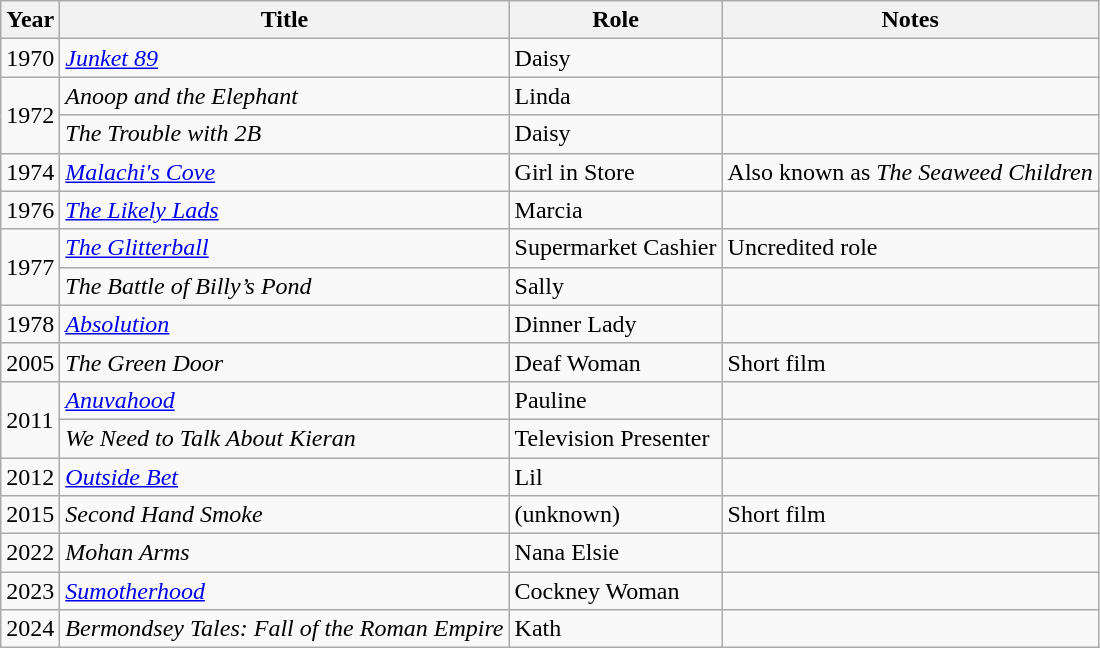<table class="wikitable sortable">
<tr>
<th>Year</th>
<th>Title</th>
<th>Role</th>
<th class="unsortable">Notes</th>
</tr>
<tr>
<td>1970</td>
<td><em><a href='#'>Junket 89</a></em></td>
<td>Daisy</td>
<td></td>
</tr>
<tr>
<td rowspan=2>1972</td>
<td><em>Anoop and the Elephant</em></td>
<td>Linda</td>
<td></td>
</tr>
<tr>
<td><em>The Trouble with 2B</em></td>
<td>Daisy</td>
<td></td>
</tr>
<tr>
<td>1974</td>
<td><em><a href='#'>Malachi's Cove</a></em></td>
<td>Girl in Store</td>
<td>Also known as <em>The Seaweed Children</em></td>
</tr>
<tr>
<td>1976</td>
<td><em><a href='#'>The Likely Lads</a></em></td>
<td>Marcia</td>
<td></td>
</tr>
<tr>
<td rowspan=2>1977</td>
<td><em><a href='#'>The Glitterball</a></em></td>
<td>Supermarket Cashier</td>
<td>Uncredited role</td>
</tr>
<tr>
<td><em>The Battle of Billy’s Pond</em></td>
<td>Sally</td>
<td></td>
</tr>
<tr>
<td>1978</td>
<td><em><a href='#'>Absolution</a></em></td>
<td>Dinner Lady</td>
<td></td>
</tr>
<tr>
<td>2005</td>
<td><em>The Green Door</em></td>
<td>Deaf Woman</td>
<td>Short film</td>
</tr>
<tr>
<td rowspan=2>2011</td>
<td><em><a href='#'>Anuvahood</a></em></td>
<td>Pauline</td>
<td></td>
</tr>
<tr>
<td><em>We Need to Talk About Kieran</em></td>
<td>Television Presenter</td>
<td></td>
</tr>
<tr>
<td>2012</td>
<td><em><a href='#'>Outside Bet</a></em></td>
<td>Lil</td>
<td></td>
</tr>
<tr>
<td>2015</td>
<td><em>Second Hand Smoke</em></td>
<td>(unknown)</td>
<td>Short film</td>
</tr>
<tr>
<td>2022</td>
<td><em>Mohan Arms</em></td>
<td>Nana Elsie</td>
<td></td>
</tr>
<tr>
<td>2023</td>
<td><em><a href='#'>Sumotherhood</a></em></td>
<td>Cockney Woman</td>
<td></td>
</tr>
<tr>
<td>2024</td>
<td><em>Bermondsey Tales: Fall of the Roman Empire</em></td>
<td>Kath</td>
<td></td>
</tr>
</table>
